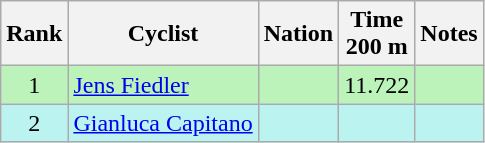<table class="wikitable sortable" style="text-align:center">
<tr>
<th>Rank</th>
<th>Cyclist</th>
<th>Nation</th>
<th>Time<br>200 m</th>
<th>Notes</th>
</tr>
<tr bgcolor=bbf3bb>
<td>1</td>
<td align=left><a href='#'>Jens Fiedler</a></td>
<td align=left></td>
<td>11.722</td>
<td></td>
</tr>
<tr bgcolor=bbf3f>
<td>2</td>
<td align=left><a href='#'>Gianluca Capitano</a></td>
<td align=left></td>
<td></td>
<td></td>
</tr>
</table>
